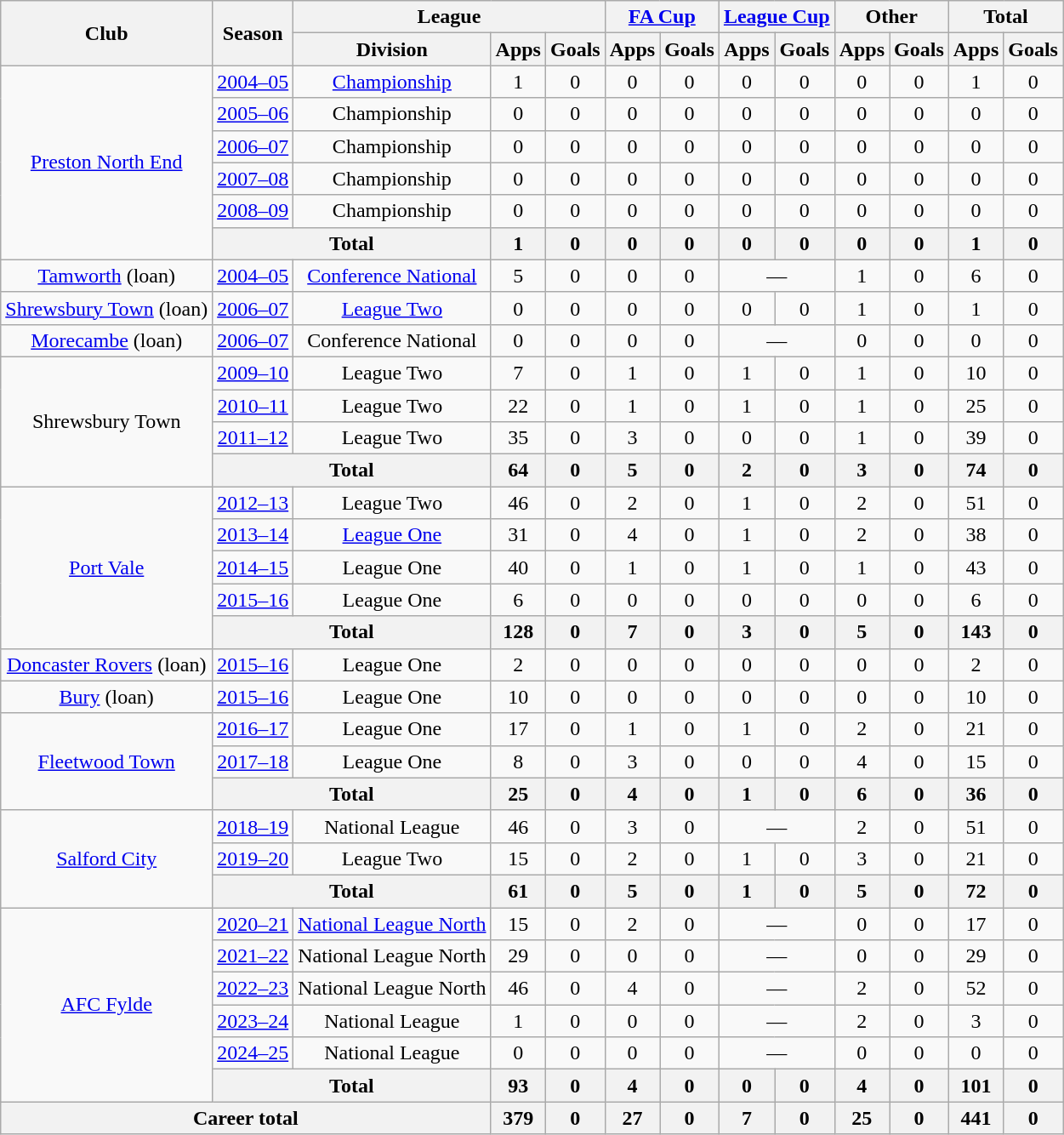<table class="wikitable" style="text-align:center">
<tr>
<th rowspan="2">Club</th>
<th rowspan="2">Season</th>
<th colspan="3">League</th>
<th colspan="2"><a href='#'>FA Cup</a></th>
<th colspan="2"><a href='#'>League Cup</a></th>
<th colspan="2">Other</th>
<th colspan="2">Total</th>
</tr>
<tr>
<th>Division</th>
<th>Apps</th>
<th>Goals</th>
<th>Apps</th>
<th>Goals</th>
<th>Apps</th>
<th>Goals</th>
<th>Apps</th>
<th>Goals</th>
<th>Apps</th>
<th>Goals</th>
</tr>
<tr>
<td rowspan="6"><a href='#'>Preston North End</a></td>
<td><a href='#'>2004–05</a></td>
<td><a href='#'>Championship</a></td>
<td>1</td>
<td>0</td>
<td>0</td>
<td>0</td>
<td>0</td>
<td>0</td>
<td>0</td>
<td>0</td>
<td>1</td>
<td>0</td>
</tr>
<tr>
<td><a href='#'>2005–06</a></td>
<td>Championship</td>
<td>0</td>
<td>0</td>
<td>0</td>
<td>0</td>
<td>0</td>
<td>0</td>
<td>0</td>
<td>0</td>
<td>0</td>
<td>0</td>
</tr>
<tr>
<td><a href='#'>2006–07</a></td>
<td>Championship</td>
<td>0</td>
<td>0</td>
<td>0</td>
<td>0</td>
<td>0</td>
<td>0</td>
<td>0</td>
<td>0</td>
<td>0</td>
<td>0</td>
</tr>
<tr>
<td><a href='#'>2007–08</a></td>
<td>Championship</td>
<td>0</td>
<td>0</td>
<td>0</td>
<td>0</td>
<td>0</td>
<td>0</td>
<td>0</td>
<td>0</td>
<td>0</td>
<td>0</td>
</tr>
<tr>
<td><a href='#'>2008–09</a></td>
<td>Championship</td>
<td>0</td>
<td>0</td>
<td>0</td>
<td>0</td>
<td>0</td>
<td>0</td>
<td>0</td>
<td>0</td>
<td>0</td>
<td>0</td>
</tr>
<tr>
<th colspan="2">Total</th>
<th>1</th>
<th>0</th>
<th>0</th>
<th>0</th>
<th>0</th>
<th>0</th>
<th>0</th>
<th>0</th>
<th>1</th>
<th>0</th>
</tr>
<tr>
<td><a href='#'>Tamworth</a> (loan)</td>
<td><a href='#'>2004–05</a></td>
<td><a href='#'>Conference National</a></td>
<td>5</td>
<td>0</td>
<td>0</td>
<td>0</td>
<td colspan=2>—</td>
<td>1</td>
<td>0</td>
<td>6</td>
<td>0</td>
</tr>
<tr>
<td><a href='#'>Shrewsbury Town</a> (loan)</td>
<td><a href='#'>2006–07</a></td>
<td><a href='#'>League Two</a></td>
<td>0</td>
<td>0</td>
<td>0</td>
<td>0</td>
<td>0</td>
<td>0</td>
<td>1</td>
<td>0</td>
<td>1</td>
<td>0</td>
</tr>
<tr>
<td><a href='#'>Morecambe</a> (loan)</td>
<td><a href='#'>2006–07</a></td>
<td>Conference National</td>
<td>0</td>
<td>0</td>
<td>0</td>
<td>0</td>
<td colspan=2>—</td>
<td>0</td>
<td>0</td>
<td>0</td>
<td>0</td>
</tr>
<tr>
<td rowspan="4">Shrewsbury Town</td>
<td><a href='#'>2009–10</a></td>
<td>League Two</td>
<td>7</td>
<td>0</td>
<td>1</td>
<td>0</td>
<td>1</td>
<td>0</td>
<td>1</td>
<td>0</td>
<td>10</td>
<td>0</td>
</tr>
<tr>
<td><a href='#'>2010–11</a></td>
<td>League Two</td>
<td>22</td>
<td>0</td>
<td>1</td>
<td>0</td>
<td>1</td>
<td>0</td>
<td>1</td>
<td>0</td>
<td>25</td>
<td>0</td>
</tr>
<tr>
<td><a href='#'>2011–12</a></td>
<td>League Two</td>
<td>35</td>
<td>0</td>
<td>3</td>
<td>0</td>
<td>0</td>
<td>0</td>
<td>1</td>
<td>0</td>
<td>39</td>
<td>0</td>
</tr>
<tr>
<th colspan="2">Total</th>
<th>64</th>
<th>0</th>
<th>5</th>
<th>0</th>
<th>2</th>
<th>0</th>
<th>3</th>
<th>0</th>
<th>74</th>
<th>0</th>
</tr>
<tr>
<td rowspan="5"><a href='#'>Port Vale</a></td>
<td><a href='#'>2012–13</a></td>
<td>League Two</td>
<td>46</td>
<td>0</td>
<td>2</td>
<td>0</td>
<td>1</td>
<td>0</td>
<td>2</td>
<td>0</td>
<td>51</td>
<td>0</td>
</tr>
<tr>
<td><a href='#'>2013–14</a></td>
<td><a href='#'>League One</a></td>
<td>31</td>
<td>0</td>
<td>4</td>
<td>0</td>
<td>1</td>
<td>0</td>
<td>2</td>
<td>0</td>
<td>38</td>
<td>0</td>
</tr>
<tr>
<td><a href='#'>2014–15</a></td>
<td>League One</td>
<td>40</td>
<td>0</td>
<td>1</td>
<td>0</td>
<td>1</td>
<td>0</td>
<td>1</td>
<td>0</td>
<td>43</td>
<td>0</td>
</tr>
<tr>
<td><a href='#'>2015–16</a></td>
<td>League One</td>
<td>6</td>
<td>0</td>
<td>0</td>
<td>0</td>
<td>0</td>
<td>0</td>
<td>0</td>
<td>0</td>
<td>6</td>
<td>0</td>
</tr>
<tr>
<th colspan="2">Total</th>
<th>128</th>
<th>0</th>
<th>7</th>
<th>0</th>
<th>3</th>
<th>0</th>
<th>5</th>
<th>0</th>
<th>143</th>
<th>0</th>
</tr>
<tr>
<td><a href='#'>Doncaster Rovers</a> (loan)</td>
<td><a href='#'>2015–16</a></td>
<td>League One</td>
<td>2</td>
<td>0</td>
<td>0</td>
<td>0</td>
<td>0</td>
<td>0</td>
<td>0</td>
<td>0</td>
<td>2</td>
<td>0</td>
</tr>
<tr>
<td><a href='#'>Bury</a> (loan)</td>
<td><a href='#'>2015–16</a></td>
<td>League One</td>
<td>10</td>
<td>0</td>
<td>0</td>
<td>0</td>
<td>0</td>
<td>0</td>
<td>0</td>
<td>0</td>
<td>10</td>
<td>0</td>
</tr>
<tr>
<td rowspan="3"><a href='#'>Fleetwood Town</a></td>
<td><a href='#'>2016–17</a></td>
<td>League One</td>
<td>17</td>
<td>0</td>
<td>1</td>
<td>0</td>
<td>1</td>
<td>0</td>
<td>2</td>
<td>0</td>
<td>21</td>
<td>0</td>
</tr>
<tr>
<td><a href='#'>2017–18</a></td>
<td>League One</td>
<td>8</td>
<td>0</td>
<td>3</td>
<td>0</td>
<td>0</td>
<td>0</td>
<td>4</td>
<td>0</td>
<td>15</td>
<td>0</td>
</tr>
<tr>
<th colspan="2">Total</th>
<th>25</th>
<th>0</th>
<th>4</th>
<th>0</th>
<th>1</th>
<th>0</th>
<th>6</th>
<th>0</th>
<th>36</th>
<th>0</th>
</tr>
<tr>
<td rowspan="3"><a href='#'>Salford City</a></td>
<td><a href='#'>2018–19</a></td>
<td>National League</td>
<td>46</td>
<td>0</td>
<td>3</td>
<td>0</td>
<td colspan=2>—</td>
<td>2</td>
<td>0</td>
<td>51</td>
<td>0</td>
</tr>
<tr>
<td><a href='#'>2019–20</a></td>
<td>League Two</td>
<td>15</td>
<td>0</td>
<td>2</td>
<td>0</td>
<td>1</td>
<td>0</td>
<td>3</td>
<td>0</td>
<td>21</td>
<td>0</td>
</tr>
<tr>
<th colspan="2">Total</th>
<th>61</th>
<th>0</th>
<th>5</th>
<th>0</th>
<th>1</th>
<th>0</th>
<th>5</th>
<th>0</th>
<th>72</th>
<th>0</th>
</tr>
<tr>
<td rowspan="6"><a href='#'>AFC Fylde</a></td>
<td><a href='#'>2020–21</a></td>
<td><a href='#'>National League North</a></td>
<td>15</td>
<td>0</td>
<td>2</td>
<td>0</td>
<td colspan=2>—</td>
<td>0</td>
<td>0</td>
<td>17</td>
<td>0</td>
</tr>
<tr>
<td><a href='#'>2021–22</a></td>
<td>National League North</td>
<td>29</td>
<td>0</td>
<td>0</td>
<td>0</td>
<td colspan=2>—</td>
<td>0</td>
<td>0</td>
<td>29</td>
<td>0</td>
</tr>
<tr>
<td><a href='#'>2022–23</a></td>
<td>National League North</td>
<td>46</td>
<td>0</td>
<td>4</td>
<td>0</td>
<td colspan=2>—</td>
<td>2</td>
<td>0</td>
<td>52</td>
<td>0</td>
</tr>
<tr>
<td><a href='#'>2023–24</a></td>
<td>National League</td>
<td>1</td>
<td>0</td>
<td>0</td>
<td>0</td>
<td colspan=2>—</td>
<td>2</td>
<td>0</td>
<td>3</td>
<td>0</td>
</tr>
<tr>
<td><a href='#'>2024–25</a></td>
<td>National League</td>
<td>0</td>
<td>0</td>
<td>0</td>
<td>0</td>
<td colspan=2>—</td>
<td>0</td>
<td>0</td>
<td>0</td>
<td>0</td>
</tr>
<tr>
<th colspan="2">Total</th>
<th>93</th>
<th>0</th>
<th>4</th>
<th>0</th>
<th>0</th>
<th>0</th>
<th>4</th>
<th>0</th>
<th>101</th>
<th>0</th>
</tr>
<tr>
<th colspan="3">Career total</th>
<th>379</th>
<th>0</th>
<th>27</th>
<th>0</th>
<th>7</th>
<th>0</th>
<th>25</th>
<th>0</th>
<th>441</th>
<th>0</th>
</tr>
</table>
